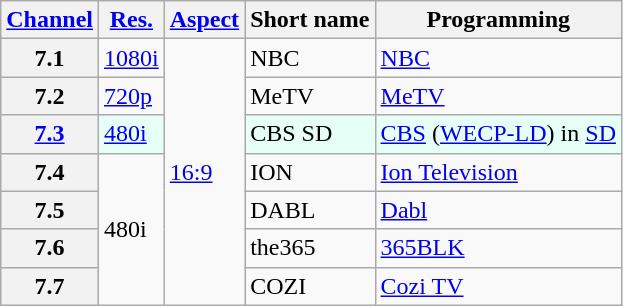<table class="wikitable">
<tr>
<th scope = "col"><a href='#'>Channel</a></th>
<th scope = "col"><a href='#'>Res.</a></th>
<th scope = "col"><a href='#'>Aspect</a></th>
<th scope = "col">Short name</th>
<th scope = "col">Programming</th>
</tr>
<tr>
<th scope = "row">7.1</th>
<td><a href='#'>1080i</a></td>
<td rowspan=7><a href='#'>16:9</a></td>
<td>NBC</td>
<td><a href='#'>NBC</a></td>
</tr>
<tr>
<th scope = "row">7.2</th>
<td><a href='#'>720p</a></td>
<td>MeTV</td>
<td><a href='#'>MeTV</a></td>
</tr>
<tr style="background-color: #E6FFF7;">
<th scope = "row"><a href='#'>7.3</a></th>
<td><a href='#'>480i</a></td>
<td>CBS SD</td>
<td><a href='#'>CBS</a> (<a href='#'>WECP-LD</a>) in <a href='#'>SD</a></td>
</tr>
<tr>
<th scope = "row">7.4</th>
<td rowspan=4>480i</td>
<td>ION</td>
<td><a href='#'>Ion Television</a></td>
</tr>
<tr>
<th scope = "row">7.5</th>
<td>DABL</td>
<td><a href='#'>Dabl</a></td>
</tr>
<tr>
<th scope = "row">7.6</th>
<td>the365</td>
<td><a href='#'>365BLK</a></td>
</tr>
<tr>
<th scope = "row">7.7</th>
<td>COZI</td>
<td><a href='#'>Cozi TV</a></td>
</tr>
</table>
